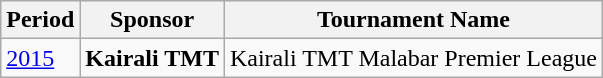<table class="wikitable" style="text-align:left;">
<tr>
<th>Period</th>
<th>Sponsor</th>
<th>Tournament Name</th>
</tr>
<tr>
<td><a href='#'>2015</a></td>
<td><strong>Kairali TMT</strong></td>
<td>Kairali TMT Malabar Premier League</td>
</tr>
</table>
